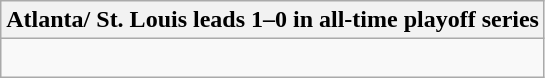<table class="wikitable collapsible collapsed">
<tr>
<th>Atlanta/ St. Louis leads 1–0 in all-time playoff series</th>
</tr>
<tr>
<td><br></td>
</tr>
</table>
